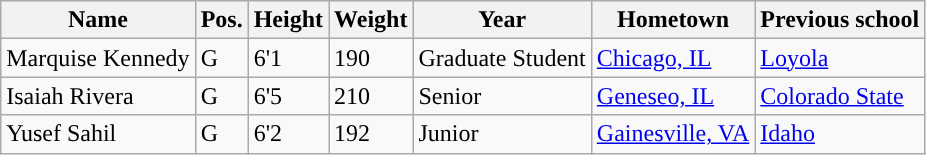<table class="wikitable sortable" border="1">
<tr align=center>
<th>Name</th>
<th>Pos.</th>
<th>Height</th>
<th>Weight</th>
<th>Year</th>
<th>Hometown</th>
<th>Previous school</th>
</tr>
<tr>
<td>Marquise Kennedy</td>
<td>G</td>
<td>6'1</td>
<td>190</td>
<td>Graduate Student</td>
<td><a href='#'>Chicago, IL</a></td>
<td><a href='#'>Loyola</a></td>
</tr>
<tr>
<td>Isaiah Rivera</td>
<td>G</td>
<td>6'5</td>
<td>210</td>
<td>Senior</td>
<td><a href='#'>Geneseo, IL</a></td>
<td><a href='#'>Colorado State</a></td>
</tr>
<tr>
<td>Yusef Sahil</td>
<td>G</td>
<td>6'2</td>
<td>192</td>
<td>Junior</td>
<td><a href='#'>Gainesville, VA</a></td>
<td><a href='#'>Idaho</a></td>
</tr>
</table>
